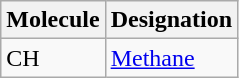<table class="wikitable sortable">
<tr>
<th scope="col">Molecule</th>
<th scope="col">Designation</th>
</tr>
<tr>
<td>CH</td>
<td><a href='#'>Methane</a></td>
</tr>
</table>
